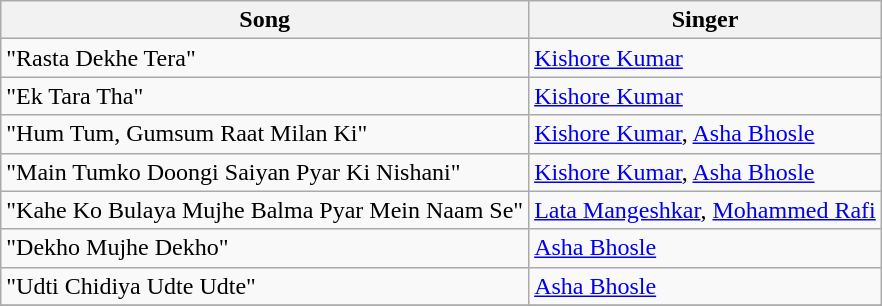<table class="wikitable">
<tr>
<th>Song</th>
<th>Singer</th>
</tr>
<tr>
<td>"Rasta Dekhe Tera"</td>
<td><a href='#'>Kishore Kumar</a></td>
</tr>
<tr>
<td>"Ek Tara Tha"</td>
<td><a href='#'>Kishore Kumar</a></td>
</tr>
<tr>
<td>"Hum Tum, Gumsum Raat Milan Ki"</td>
<td><a href='#'>Kishore Kumar</a>, <a href='#'>Asha Bhosle</a></td>
</tr>
<tr>
<td>"Main Tumko Doongi Saiyan Pyar Ki Nishani"</td>
<td><a href='#'>Kishore Kumar</a>, <a href='#'>Asha Bhosle</a></td>
</tr>
<tr>
<td>"Kahe Ko Bulaya Mujhe Balma Pyar Mein Naam Se"</td>
<td><a href='#'>Lata Mangeshkar</a>, <a href='#'>Mohammed Rafi</a></td>
</tr>
<tr>
<td>"Dekho Mujhe Dekho"</td>
<td><a href='#'>Asha Bhosle</a></td>
</tr>
<tr>
<td>"Udti Chidiya Udte Udte"</td>
<td><a href='#'>Asha Bhosle</a></td>
</tr>
<tr>
</tr>
</table>
